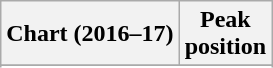<table class="wikitable sortable plainrowheaders" style="text-align:center;">
<tr>
<th>Chart (2016–17)</th>
<th>Peak <br> position</th>
</tr>
<tr>
</tr>
<tr>
</tr>
<tr>
</tr>
<tr>
</tr>
</table>
